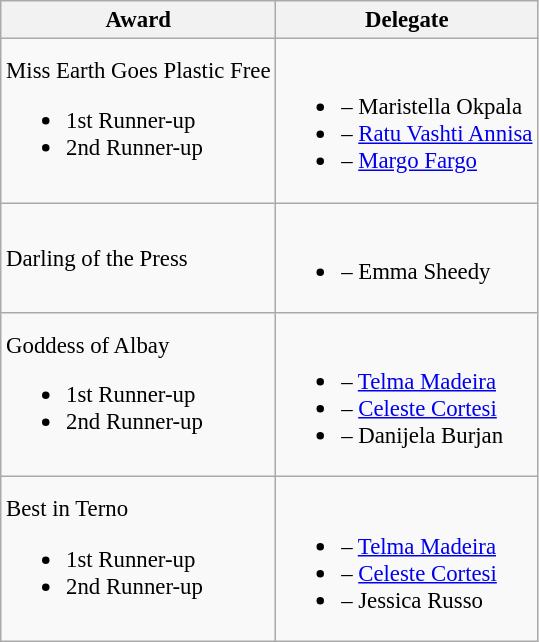<table class="wikitable" style="font-size: 95%">
<tr>
<th>Award</th>
<th>Delegate</th>
</tr>
<tr>
<td>Miss Earth Goes Plastic Free<br><ul><li>1st Runner-up</li><li>2nd Runner-up</li></ul></td>
<td><br><ul><li> – Maristella Okpala</li><li> – <a href='#'>Ratu Vashti Annisa</a></li><li> – <a href='#'>Margo Fargo</a></li></ul></td>
</tr>
<tr>
<td>Darling of the Press</td>
<td><br><ul><li> – Emma Sheedy</li></ul></td>
</tr>
<tr>
<td>Goddess of Albay<br><ul><li>1st Runner-up</li><li>2nd Runner-up</li></ul></td>
<td><br><ul><li> – <a href='#'>Telma Madeira</a></li><li> – <a href='#'>Celeste Cortesi</a></li><li> – Danijela Burjan</li></ul></td>
</tr>
<tr>
<td>Best in Terno<br><ul><li>1st Runner-up</li><li>2nd Runner-up</li></ul></td>
<td><br><ul><li> – <a href='#'>Telma Madeira</a></li><li> – <a href='#'>Celeste Cortesi</a></li><li> – Jessica Russo</li></ul></td>
</tr>
</table>
